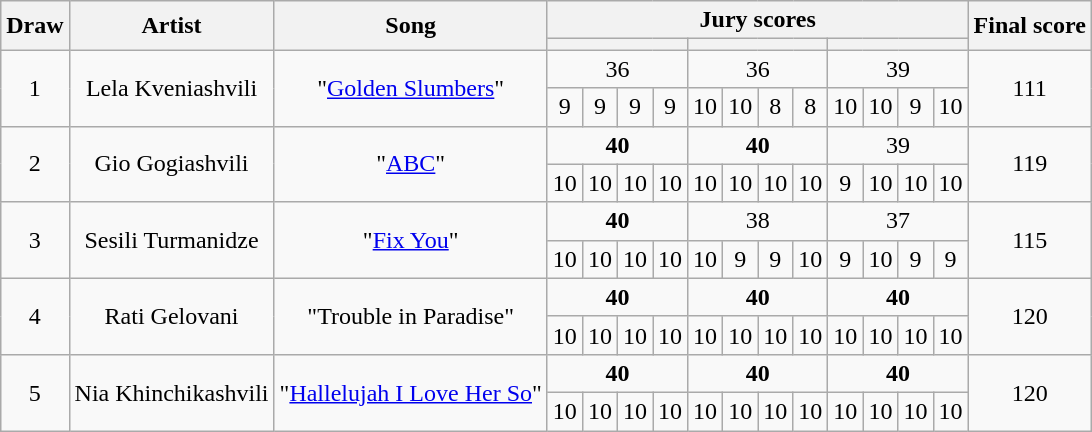<table class="sortable wikitable" style="text-align:center;margin:1em auto 1em auto">
<tr>
<th scope="col" rowspan="2">Draw</th>
<th scope="col" rowspan="2">Artist</th>
<th scope="col" rowspan="2">Song</th>
<th scope="col" colspan="12">Jury scores</th>
<th scope="col" rowspan="2">Final score</th>
</tr>
<tr>
<th scope="col" colspan="4" class="unsortable"><small></small></th>
<th scope="col" colspan="4" class="unsortable"><small></small></th>
<th scope="col" colspan="4" class="unsortable"><small></small></th>
</tr>
<tr>
<td rowspan="2">1</td>
<td rowspan="2">Lela Kveniashvili</td>
<td rowspan="2">"<a href='#'>Golden Slumbers</a>"<br></td>
<td colspan="4">36</td>
<td colspan="4">36</td>
<td colspan="4">39</td>
<td rowspan="2">111</td>
</tr>
<tr>
<td>9</td>
<td>9</td>
<td>9</td>
<td>9</td>
<td>10</td>
<td>10</td>
<td>8</td>
<td>8</td>
<td>10</td>
<td>10</td>
<td>9</td>
<td>10</td>
</tr>
<tr>
<td rowspan="2">2</td>
<td rowspan="2">Gio Gogiashvili</td>
<td rowspan="2">"<a href='#'>ABC</a>"<br></td>
<td colspan="4"><strong>40</strong></td>
<td colspan="4"><strong>40</strong></td>
<td colspan="4">39</td>
<td rowspan="2">119</td>
</tr>
<tr>
<td>10</td>
<td>10</td>
<td>10</td>
<td>10</td>
<td>10</td>
<td>10</td>
<td>10</td>
<td>10</td>
<td>9</td>
<td>10</td>
<td>10</td>
<td>10</td>
</tr>
<tr>
<td rowspan="2">3</td>
<td rowspan="2">Sesili Turmanidze</td>
<td rowspan="2">"<a href='#'>Fix You</a>"<br></td>
<td colspan="4"><strong>40</strong></td>
<td colspan="4">38</td>
<td colspan="4">37</td>
<td rowspan="2">115</td>
</tr>
<tr>
<td>10</td>
<td>10</td>
<td>10</td>
<td>10</td>
<td>10</td>
<td>9</td>
<td>9</td>
<td>10</td>
<td>9</td>
<td>10</td>
<td>9</td>
<td>9</td>
</tr>
<tr>
<td rowspan="2">4</td>
<td rowspan="2">Rati Gelovani</td>
<td rowspan="2">"Trouble in Paradise"<br></td>
<td colspan="4"><strong>40</strong></td>
<td colspan="4"><strong>40</strong></td>
<td colspan="4"><strong>40</strong></td>
<td rowspan="2">120</td>
</tr>
<tr>
<td>10</td>
<td>10</td>
<td>10</td>
<td>10</td>
<td>10</td>
<td>10</td>
<td>10</td>
<td>10</td>
<td>10</td>
<td>10</td>
<td>10</td>
<td>10</td>
</tr>
<tr>
<td rowspan="2">5</td>
<td rowspan="2">Nia Khinchikashvili</td>
<td rowspan="2">"<a href='#'>Hallelujah I Love Her So</a>"<br></td>
<td colspan="4"><strong>40</strong></td>
<td colspan="4"><strong>40</strong></td>
<td colspan="4"><strong>40</strong></td>
<td rowspan="2">120</td>
</tr>
<tr>
<td>10</td>
<td>10</td>
<td>10</td>
<td>10</td>
<td>10</td>
<td>10</td>
<td>10</td>
<td>10</td>
<td>10</td>
<td>10</td>
<td>10</td>
<td>10</td>
</tr>
</table>
